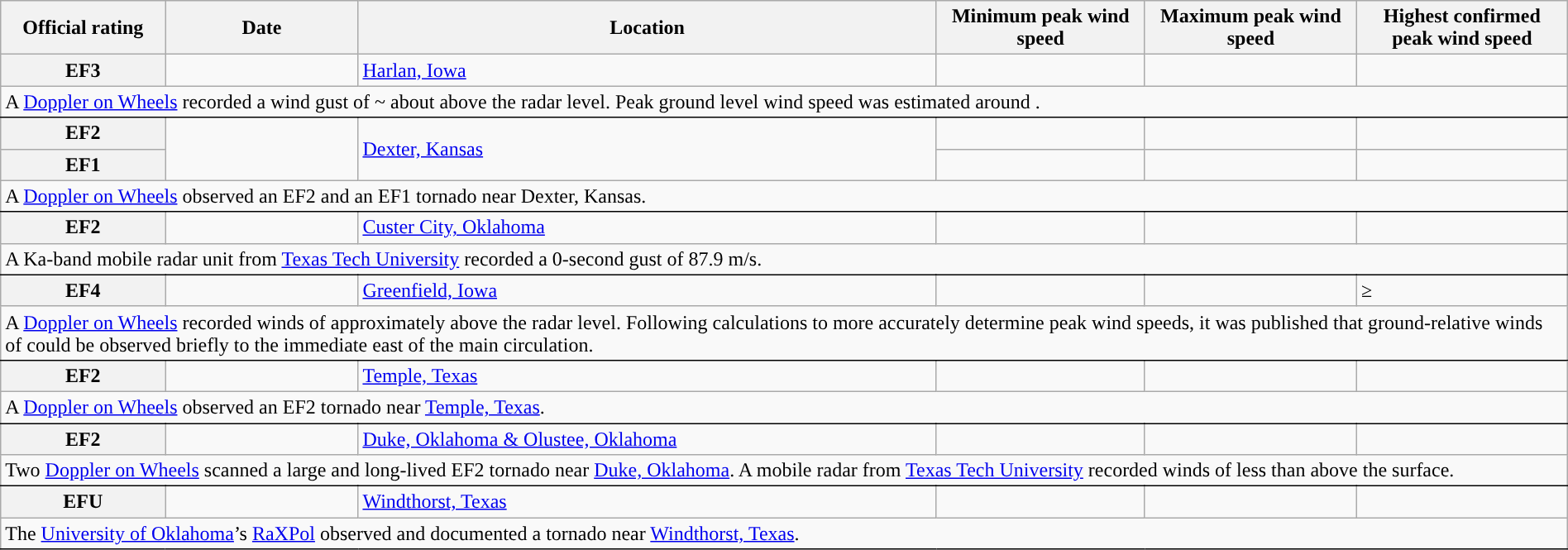<table class="wikitable sortable" style="width:100%;">
<tr>
<th scope="col" style="width:4%;" class="unsortable">Official rating</th>
<th scope="col" style="width:5%;">Date</th>
<th scope="col" style="width:15%;" class="unsortable">Location</th>
<th scope="col" style="width:5%;">Minimum peak wind speed</th>
<th scope="col" style="width:5%;">Maximum peak wind speed</th>
<th scope="col" style="width:5%;">Highest confirmed peak wind speed</th>
</tr>
<tr>
<th style="background-color:#">EF3</th>
<td></td>
<td><a href='#'>Harlan, Iowa</a></td>
<td></td>
<td></td>
<td><strong></strong></td>
</tr>
<tr class="expand-child">
<td colspan="6" style=" border-bottom: 1px solid black;">A <a href='#'>Doppler on Wheels</a> recorded a wind gust of ~ about  above the radar level. Peak ground level wind speed was estimated around .</td>
</tr>
<tr>
<th style="background-color:#">EF2</th>
<td rowspan=2></td>
<td rowspan=2><a href='#'>Dexter, Kansas</a></td>
<td></td>
<td></td>
<td></td>
</tr>
<tr>
<th style="background-color:#">EF1</th>
<td></td>
<td></td>
<td></td>
</tr>
<tr class="expand-child">
<td colspan="6" style=" border-bottom: 1px solid black;">A <a href='#'>Doppler on Wheels</a> observed an EF2 and an EF1 tornado near Dexter, Kansas.</td>
</tr>
<tr>
<th style="background-color:#">EF2</th>
<td></td>
<td><a href='#'>Custer City, Oklahoma</a></td>
<td></td>
<td></td>
<td><strong></strong></td>
</tr>
<tr class="expand-child">
<td colspan="6" style=" border-bottom: 1px solid black;">A Ka-band mobile radar unit from <a href='#'>Texas Tech University</a> recorded a 0-second gust of 87.9 m/s.</td>
</tr>
<tr>
<th style="background-color:#">EF4</th>
<td></td>
<td><a href='#'>Greenfield,  Iowa</a></td>
<td></td>
<td></td>
<td>≥<strong></strong></td>
</tr>
<tr class="expand-child">
<td colspan="6" style=" border-bottom: 1px solid black;">A <a href='#'>Doppler on Wheels</a> recorded winds of  approximately  above the radar level. Following calculations to more accurately determine peak wind speeds, it was published that ground-relative winds of  could be observed briefly to the immediate east of the main circulation.</td>
</tr>
<tr>
<th style="background-color:#">EF2</th>
<td></td>
<td><a href='#'>Temple, Texas</a></td>
<td></td>
<td></td>
<td></td>
</tr>
<tr class="expand-child">
<td colspan="6" style=" border-bottom: 1px solid black;">A <a href='#'>Doppler on Wheels</a> observed an EF2 tornado near <a href='#'>Temple, Texas</a>.</td>
</tr>
<tr>
<th style="background-color:#">EF2</th>
<td></td>
<td><a href='#'>Duke, Oklahoma & Olustee, Oklahoma</a></td>
<td></td>
<td></td>
<td><strong></strong></td>
</tr>
<tr class="expand-child">
<td colspan="6" style=" border-bottom: 1px solid black;">Two <a href='#'>Doppler on Wheels</a> scanned a large and long-lived EF2 tornado near <a href='#'>Duke, Oklahoma</a>. A mobile radar from <a href='#'>Texas Tech University</a> recorded winds of  less than  above the surface.</td>
</tr>
<tr>
<th style="background-color:#">EFU</th>
<td></td>
<td><a href='#'>Windthorst, Texas</a></td>
<td></td>
<td></td>
<td></td>
</tr>
<tr class="expand-child">
<td colspan="6" style=" border-bottom: 1px solid black;">The <a href='#'>University of Oklahoma</a>’s <a href='#'>RaXPol</a> observed and documented a tornado near <a href='#'>Windthorst, Texas</a>.</td>
</tr>
</table>
